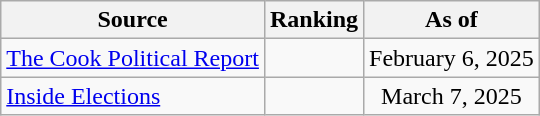<table class="wikitable" style="text-align:center">
<tr>
<th>Source</th>
<th>Ranking</th>
<th>As of</th>
</tr>
<tr>
<td align=left><a href='#'>The Cook Political Report</a></td>
<td></td>
<td>February 6, 2025</td>
</tr>
<tr>
<td align=left><a href='#'>Inside Elections</a></td>
<td></td>
<td>March 7, 2025</td>
</tr>
</table>
